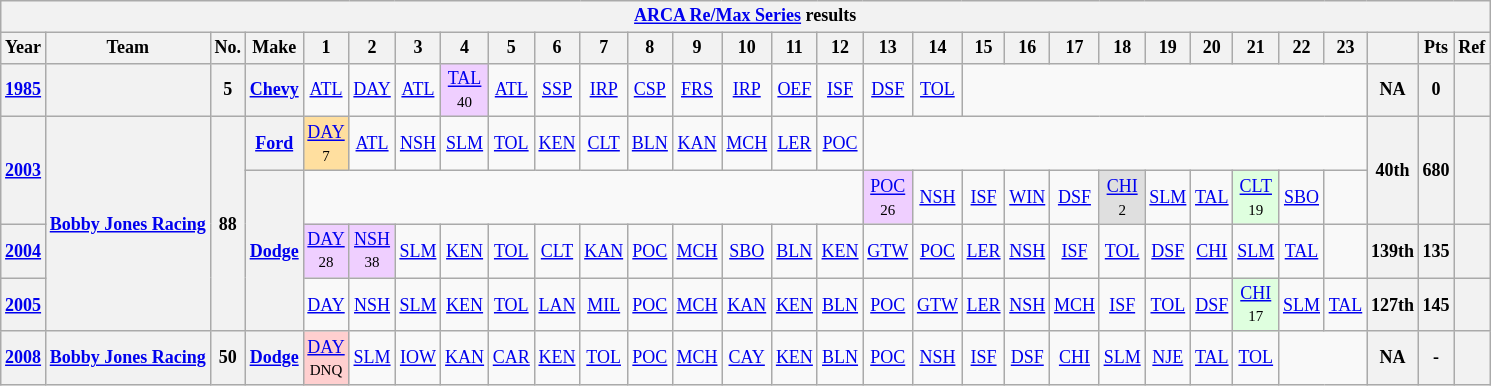<table class="wikitable" style="text-align:center; font-size:75%">
<tr>
<th colspan=45><a href='#'>ARCA Re/Max Series</a> results</th>
</tr>
<tr>
<th>Year</th>
<th>Team</th>
<th>No.</th>
<th>Make</th>
<th>1</th>
<th>2</th>
<th>3</th>
<th>4</th>
<th>5</th>
<th>6</th>
<th>7</th>
<th>8</th>
<th>9</th>
<th>10</th>
<th>11</th>
<th>12</th>
<th>13</th>
<th>14</th>
<th>15</th>
<th>16</th>
<th>17</th>
<th>18</th>
<th>19</th>
<th>20</th>
<th>21</th>
<th>22</th>
<th>23</th>
<th></th>
<th>Pts</th>
<th>Ref</th>
</tr>
<tr>
<th><a href='#'>1985</a></th>
<th></th>
<th>5</th>
<th><a href='#'>Chevy</a></th>
<td><a href='#'>ATL</a></td>
<td><a href='#'>DAY</a></td>
<td><a href='#'>ATL</a></td>
<td style="background:#EFCFFF;"><a href='#'>TAL</a><br><small>40</small></td>
<td><a href='#'>ATL</a></td>
<td><a href='#'>SSP</a></td>
<td><a href='#'>IRP</a></td>
<td><a href='#'>CSP</a></td>
<td><a href='#'>FRS</a></td>
<td><a href='#'>IRP</a></td>
<td><a href='#'>OEF</a></td>
<td><a href='#'>ISF</a></td>
<td><a href='#'>DSF</a></td>
<td><a href='#'>TOL</a></td>
<td colspan=9></td>
<th>NA</th>
<th>0</th>
<th></th>
</tr>
<tr>
<th rowspan=2><a href='#'>2003</a></th>
<th rowspan=4><a href='#'>Bobby Jones Racing</a></th>
<th rowspan=4>88</th>
<th><a href='#'>Ford</a></th>
<td style="background:#FFDF9F;"><a href='#'>DAY</a><br><small>7</small></td>
<td><a href='#'>ATL</a></td>
<td><a href='#'>NSH</a></td>
<td><a href='#'>SLM</a></td>
<td><a href='#'>TOL</a></td>
<td><a href='#'>KEN</a></td>
<td><a href='#'>CLT</a></td>
<td><a href='#'>BLN</a></td>
<td><a href='#'>KAN</a></td>
<td><a href='#'>MCH</a></td>
<td><a href='#'>LER</a></td>
<td><a href='#'>POC</a></td>
<td colspan=11></td>
<th rowspan=2>40th</th>
<th rowspan=2>680</th>
<th rowspan=2></th>
</tr>
<tr>
<th rowspan=3><a href='#'>Dodge</a></th>
<td colspan=12></td>
<td style="background:#EFCFFF;"><a href='#'>POC</a><br><small>26</small></td>
<td><a href='#'>NSH</a></td>
<td><a href='#'>ISF</a></td>
<td><a href='#'>WIN</a></td>
<td><a href='#'>DSF</a></td>
<td style="background:#DFDFDF;"><a href='#'>CHI</a><br><small>2</small></td>
<td><a href='#'>SLM</a></td>
<td><a href='#'>TAL</a></td>
<td style="background:#DFFFDF;"><a href='#'>CLT</a><br><small>19</small></td>
<td><a href='#'>SBO</a></td>
<td></td>
</tr>
<tr>
<th><a href='#'>2004</a></th>
<td style="background:#EFCFFF;"><a href='#'>DAY</a><br><small>28</small></td>
<td style="background:#EFCFFF;"><a href='#'>NSH</a><br><small>38</small></td>
<td><a href='#'>SLM</a></td>
<td><a href='#'>KEN</a></td>
<td><a href='#'>TOL</a></td>
<td><a href='#'>CLT</a></td>
<td><a href='#'>KAN</a></td>
<td><a href='#'>POC</a></td>
<td><a href='#'>MCH</a></td>
<td><a href='#'>SBO</a></td>
<td><a href='#'>BLN</a></td>
<td><a href='#'>KEN</a></td>
<td><a href='#'>GTW</a></td>
<td><a href='#'>POC</a></td>
<td><a href='#'>LER</a></td>
<td><a href='#'>NSH</a></td>
<td><a href='#'>ISF</a></td>
<td><a href='#'>TOL</a></td>
<td><a href='#'>DSF</a></td>
<td><a href='#'>CHI</a></td>
<td><a href='#'>SLM</a></td>
<td><a href='#'>TAL</a></td>
<td></td>
<th>139th</th>
<th>135</th>
<th></th>
</tr>
<tr>
<th><a href='#'>2005</a></th>
<td><a href='#'>DAY</a></td>
<td><a href='#'>NSH</a></td>
<td><a href='#'>SLM</a></td>
<td><a href='#'>KEN</a></td>
<td><a href='#'>TOL</a></td>
<td><a href='#'>LAN</a></td>
<td><a href='#'>MIL</a></td>
<td><a href='#'>POC</a></td>
<td><a href='#'>MCH</a></td>
<td><a href='#'>KAN</a></td>
<td><a href='#'>KEN</a></td>
<td><a href='#'>BLN</a></td>
<td><a href='#'>POC</a></td>
<td><a href='#'>GTW</a></td>
<td><a href='#'>LER</a></td>
<td><a href='#'>NSH</a></td>
<td><a href='#'>MCH</a></td>
<td><a href='#'>ISF</a></td>
<td><a href='#'>TOL</a></td>
<td><a href='#'>DSF</a></td>
<td style="background:#DFFFDF;"><a href='#'>CHI</a><br><small>17</small></td>
<td><a href='#'>SLM</a></td>
<td><a href='#'>TAL</a></td>
<th>127th</th>
<th>145</th>
<th></th>
</tr>
<tr>
<th><a href='#'>2008</a></th>
<th><a href='#'>Bobby Jones Racing</a></th>
<th>50</th>
<th><a href='#'>Dodge</a></th>
<td style="background:#FFCFCF;"><a href='#'>DAY</a><br><small>DNQ</small></td>
<td><a href='#'>SLM</a></td>
<td><a href='#'>IOW</a></td>
<td><a href='#'>KAN</a></td>
<td><a href='#'>CAR</a></td>
<td><a href='#'>KEN</a></td>
<td><a href='#'>TOL</a></td>
<td><a href='#'>POC</a></td>
<td><a href='#'>MCH</a></td>
<td><a href='#'>CAY</a></td>
<td><a href='#'>KEN</a></td>
<td><a href='#'>BLN</a></td>
<td><a href='#'>POC</a></td>
<td><a href='#'>NSH</a></td>
<td><a href='#'>ISF</a></td>
<td><a href='#'>DSF</a></td>
<td><a href='#'>CHI</a></td>
<td><a href='#'>SLM</a></td>
<td><a href='#'>NJE</a></td>
<td><a href='#'>TAL</a></td>
<td><a href='#'>TOL</a></td>
<td colspan=2></td>
<th>NA</th>
<th>-</th>
<th></th>
</tr>
</table>
